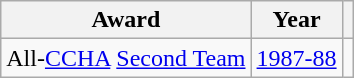<table class="wikitable">
<tr>
<th>Award</th>
<th>Year</th>
<th></th>
</tr>
<tr>
<td>All-<a href='#'>CCHA</a> <a href='#'>Second Team</a></td>
<td><a href='#'>1987-88</a></td>
<td></td>
</tr>
</table>
